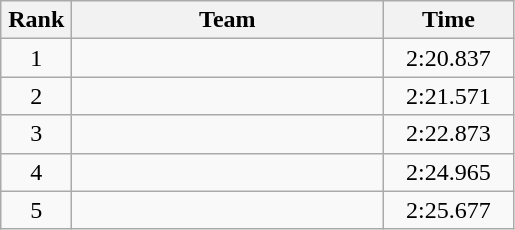<table class=wikitable style="text-align:center">
<tr>
<th width=40>Rank</th>
<th width=200>Team</th>
<th width=80>Time</th>
</tr>
<tr>
<td>1</td>
<td align=left></td>
<td>2:20.837</td>
</tr>
<tr>
<td>2</td>
<td align=left></td>
<td>2:21.571</td>
</tr>
<tr>
<td>3</td>
<td align=left></td>
<td>2:22.873</td>
</tr>
<tr>
<td>4</td>
<td align=left></td>
<td>2:24.965</td>
</tr>
<tr>
<td>5</td>
<td align=left></td>
<td>2:25.677</td>
</tr>
</table>
